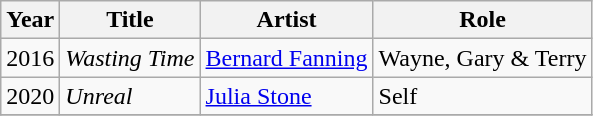<table class="wikitable sortable">
<tr>
<th>Year</th>
<th>Title</th>
<th>Artist</th>
<th>Role</th>
</tr>
<tr>
<td>2016</td>
<td><em>Wasting Time</em></td>
<td><a href='#'>Bernard Fanning</a></td>
<td>Wayne, Gary & Terry</td>
</tr>
<tr>
<td>2020</td>
<td><em>Unreal</em></td>
<td><a href='#'>Julia Stone</a></td>
<td>Self</td>
</tr>
<tr>
</tr>
</table>
